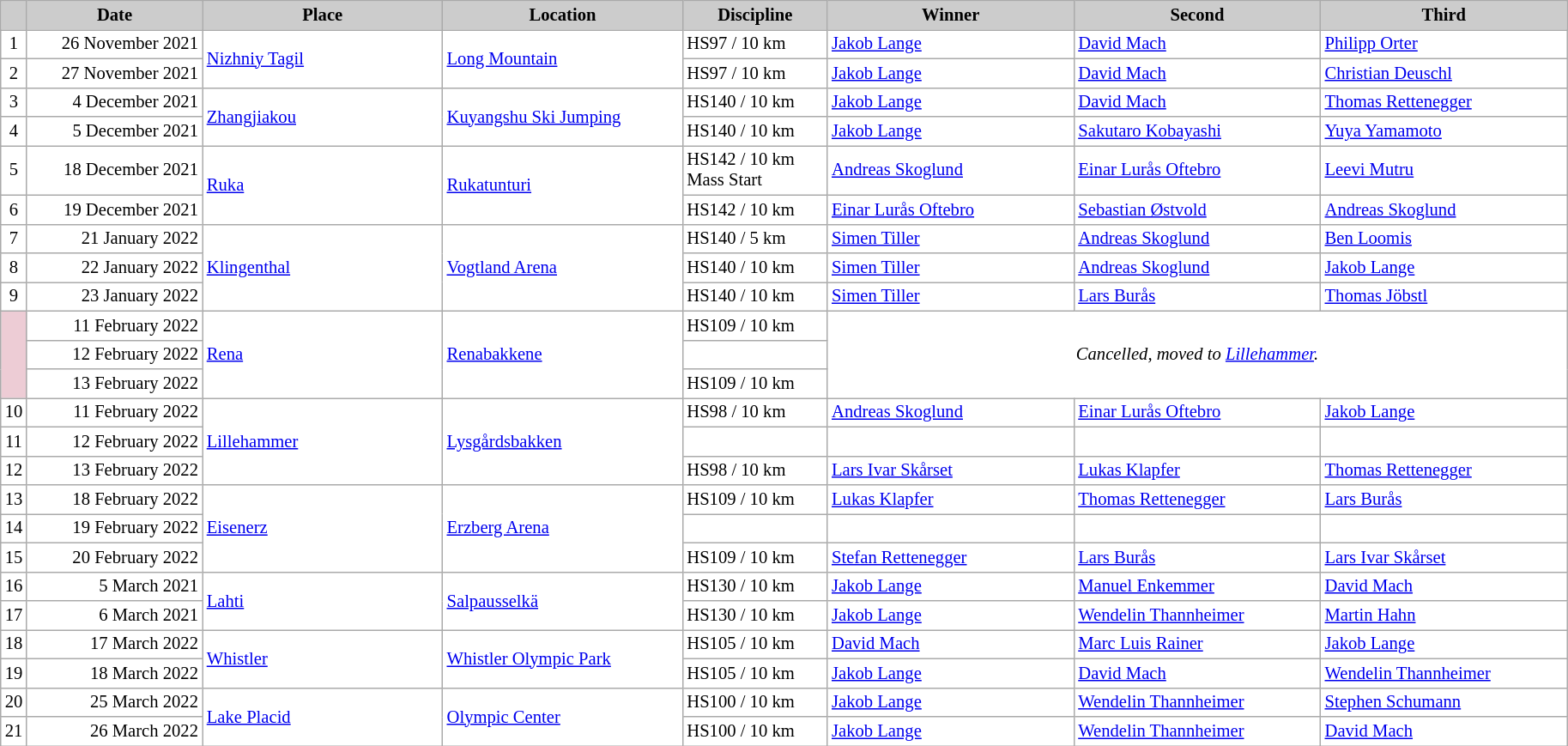<table class="wikitable plainrowheaders" style="background:#fff; font-size:86%; line-height:16px; border:grey solid 1px; border-collapse:collapse;">
<tr>
<th scope="col" style="background:#ccc; width=20 px;"></th>
<th scope="col" style="background:#ccc; width:130px;">Date</th>
<th scope="col" style="background:#ccc; width:180px;">Place</th>
<th scope="col" style="background:#ccc; width:180px;">Location</th>
<th scope="col" style="background:#ccc; width:106px;">Discipline</th>
<th scope="col" style="background:#ccc; width:185px;">Winner</th>
<th scope="col" style="background:#ccc; width:185px;">Second</th>
<th scope="col" style="background:#ccc; width:185px;">Third</th>
</tr>
<tr>
<td align="center">1</td>
<td align="right">26 November 2021</td>
<td rowspan=2> <a href='#'>Nizhniy Tagil</a></td>
<td rowspan=2><a href='#'>Long Mountain</a></td>
<td>HS97 / 10 km</td>
<td> <a href='#'>Jakob Lange</a></td>
<td> <a href='#'>David Mach</a></td>
<td> <a href='#'>Philipp Orter</a></td>
</tr>
<tr>
<td align="center">2</td>
<td align="right">27 November 2021</td>
<td>HS97 / 10 km</td>
<td> <a href='#'>Jakob Lange</a></td>
<td> <a href='#'>David Mach</a></td>
<td> <a href='#'>Christian Deuschl</a></td>
</tr>
<tr>
<td align="center">3</td>
<td align="right">4 December 2021</td>
<td rowspan=2> <a href='#'>Zhangjiakou</a></td>
<td rowspan=2><a href='#'>Kuyangshu Ski Jumping</a></td>
<td>HS140 / 10 km</td>
<td> <a href='#'>Jakob Lange</a></td>
<td> <a href='#'>David Mach</a></td>
<td> <a href='#'>Thomas Rettenegger</a></td>
</tr>
<tr>
<td align="center">4</td>
<td align="right">5 December 2021</td>
<td>HS140 / 10 km</td>
<td> <a href='#'>Jakob Lange</a></td>
<td> <a href='#'>Sakutaro Kobayashi</a></td>
<td> <a href='#'>Yuya Yamamoto</a></td>
</tr>
<tr>
<td align="center">5</td>
<td align="right">18 December 2021</td>
<td rowspan=2> <a href='#'>Ruka</a></td>
<td rowspan=2><a href='#'>Rukatunturi</a></td>
<td>HS142 / 10 km Mass Start</td>
<td> <a href='#'>Andreas Skoglund</a></td>
<td> <a href='#'>Einar Lurås Oftebro</a></td>
<td> <a href='#'>Leevi Mutru</a></td>
</tr>
<tr>
<td align="center">6</td>
<td align="right">19 December 2021</td>
<td>HS142 / 10 km</td>
<td> <a href='#'>Einar Lurås Oftebro</a></td>
<td> <a href='#'>Sebastian Østvold</a></td>
<td> <a href='#'>Andreas Skoglund</a></td>
</tr>
<tr>
<td align="center">7</td>
<td align="right">21 January 2022</td>
<td rowspan=3> <a href='#'>Klingenthal</a></td>
<td rowspan=3><a href='#'>Vogtland Arena</a></td>
<td>HS140 / 5 km</td>
<td> <a href='#'>Simen Tiller</a></td>
<td> <a href='#'>Andreas Skoglund</a></td>
<td> <a href='#'>Ben Loomis</a></td>
</tr>
<tr>
<td align="center">8</td>
<td align="right">22 January 2022</td>
<td>HS140 / 10 km</td>
<td> <a href='#'>Simen Tiller</a></td>
<td> <a href='#'>Andreas Skoglund</a></td>
<td> <a href='#'>Jakob Lange</a></td>
</tr>
<tr>
<td align="center">9</td>
<td align="right">23 January 2022</td>
<td>HS140 / 10 km</td>
<td> <a href='#'>Simen Tiller</a></td>
<td> <a href='#'>Lars Burås</a></td>
<td> <a href='#'>Thomas Jöbstl</a></td>
</tr>
<tr>
<td rowspan=3 align=center bgcolor="EDCCD5"></td>
<td align="right">11 February 2022</td>
<td rowspan=3> <a href='#'>Rena</a></td>
<td rowspan=3><a href='#'>Renabakkene</a></td>
<td>HS109 / 10 km</td>
<td colspan=3 rowspan=3 align=center><em>Cancelled, moved to <a href='#'>Lillehammer</a>.</em></td>
</tr>
<tr>
<td align="right">12 February 2022</td>
<td></td>
</tr>
<tr>
<td align="right">13 February 2022</td>
<td>HS109 / 10 km</td>
</tr>
<tr>
<td align="center">10</td>
<td align="right">11 February 2022</td>
<td rowspan=3> <a href='#'>Lillehammer</a></td>
<td rowspan=3><a href='#'>Lysgårdsbakken</a></td>
<td>HS98 / 10 km</td>
<td> <a href='#'>Andreas Skoglund</a></td>
<td> <a href='#'>Einar Lurås Oftebro</a></td>
<td> <a href='#'>Jakob Lange</a></td>
</tr>
<tr>
<td align="center">11</td>
<td align="right">12 February 2022</td>
<td></td>
<td></td>
<td></td>
<td></td>
</tr>
<tr>
<td align="center">12</td>
<td align="right">13 February 2022</td>
<td>HS98 / 10 km</td>
<td> <a href='#'>Lars Ivar Skårset</a></td>
<td> <a href='#'>Lukas Klapfer</a></td>
<td> <a href='#'>Thomas Rettenegger</a></td>
</tr>
<tr>
<td align="center">13</td>
<td align="right">18 February 2022</td>
<td rowspan=3> <a href='#'>Eisenerz</a></td>
<td rowspan=3><a href='#'>Erzberg Arena</a></td>
<td>HS109 / 10 km</td>
<td> <a href='#'>Lukas Klapfer</a></td>
<td> <a href='#'>Thomas Rettenegger</a></td>
<td> <a href='#'>Lars Burås</a></td>
</tr>
<tr>
<td align="center">14</td>
<td align="right">19 February 2022</td>
<td></td>
<td></td>
<td></td>
<td></td>
</tr>
<tr>
<td align="center">15</td>
<td align="right">20 February 2022</td>
<td>HS109 / 10 km</td>
<td> <a href='#'>Stefan Rettenegger</a></td>
<td> <a href='#'>Lars Burås</a></td>
<td> <a href='#'>Lars Ivar Skårset</a></td>
</tr>
<tr>
<td align="center">16</td>
<td align="right">5 March 2021</td>
<td rowspan=2> <a href='#'>Lahti</a></td>
<td rowspan=2><a href='#'>Salpausselkä</a></td>
<td>HS130 / 10 km</td>
<td> <a href='#'>Jakob Lange</a></td>
<td> <a href='#'>Manuel Enkemmer</a></td>
<td> <a href='#'>David Mach</a></td>
</tr>
<tr>
<td align="center">17</td>
<td align="right">6 March 2021</td>
<td>HS130 / 10 km</td>
<td> <a href='#'>Jakob Lange</a></td>
<td> <a href='#'>Wendelin Thannheimer</a></td>
<td> <a href='#'>Martin Hahn</a></td>
</tr>
<tr>
<td align="center">18</td>
<td align="right">17 March 2022</td>
<td rowspan=2> <a href='#'>Whistler</a></td>
<td rowspan=2><a href='#'>Whistler Olympic Park</a></td>
<td>HS105 / 10 km</td>
<td> <a href='#'>David Mach</a></td>
<td> <a href='#'>Marc Luis Rainer</a></td>
<td> <a href='#'>Jakob Lange</a></td>
</tr>
<tr>
<td align="center">19</td>
<td align="right">18 March 2022</td>
<td>HS105 / 10 km</td>
<td> <a href='#'>Jakob Lange</a></td>
<td> <a href='#'>David Mach</a></td>
<td> <a href='#'>Wendelin Thannheimer</a></td>
</tr>
<tr>
<td align="center">20</td>
<td align="right">25 March 2022</td>
<td rowspan=2> <a href='#'>Lake Placid</a></td>
<td rowspan=2><a href='#'>Olympic Center</a></td>
<td>HS100 / 10 km</td>
<td> <a href='#'>Jakob Lange</a></td>
<td> <a href='#'>Wendelin Thannheimer</a></td>
<td> <a href='#'>Stephen Schumann</a></td>
</tr>
<tr>
<td align="center">21</td>
<td align="right">26 March 2022</td>
<td>HS100 / 10 km</td>
<td> <a href='#'>Jakob Lange</a></td>
<td> <a href='#'>Wendelin Thannheimer</a></td>
<td> <a href='#'>David Mach</a></td>
</tr>
</table>
